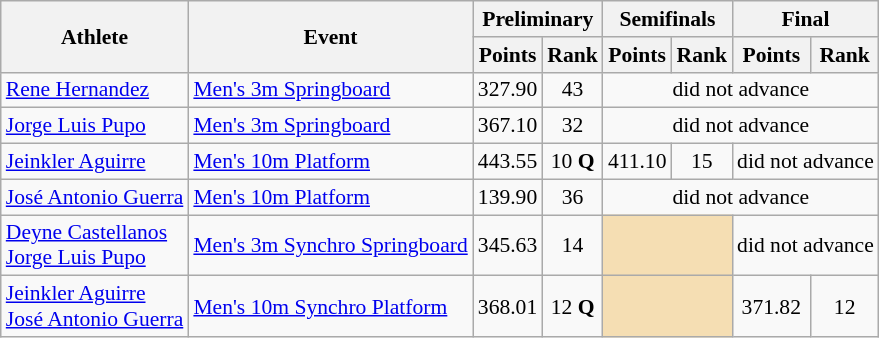<table class=wikitable style="font-size:90%">
<tr>
<th rowspan="2">Athlete</th>
<th rowspan="2">Event</th>
<th colspan="2">Preliminary</th>
<th colspan="2">Semifinals</th>
<th colspan="2">Final</th>
</tr>
<tr>
<th>Points</th>
<th>Rank</th>
<th>Points</th>
<th>Rank</th>
<th>Points</th>
<th>Rank</th>
</tr>
<tr>
<td rowspan="1"><a href='#'>Rene Hernandez</a></td>
<td><a href='#'>Men's 3m Springboard</a></td>
<td align=center>327.90</td>
<td align=center>43</td>
<td align=center colspan=4>did not advance</td>
</tr>
<tr>
<td rowspan="1"><a href='#'>Jorge Luis Pupo</a></td>
<td><a href='#'>Men's 3m Springboard</a></td>
<td align=center>367.10</td>
<td align=center>32</td>
<td align=center colspan=4>did not advance</td>
</tr>
<tr>
<td rowspan="1"><a href='#'>Jeinkler Aguirre</a></td>
<td><a href='#'>Men's 10m Platform</a></td>
<td align=center>443.55</td>
<td align=center>10 <strong>Q</strong></td>
<td align=center>411.10</td>
<td align=center>15</td>
<td align=center colspan=2>did not advance</td>
</tr>
<tr>
<td rowspan="1"><a href='#'>José Antonio Guerra</a></td>
<td><a href='#'>Men's 10m Platform</a></td>
<td align=center>139.90</td>
<td align=center>36</td>
<td align=center colspan=4>did not advance</td>
</tr>
<tr>
<td rowspan="1"><a href='#'>Deyne Castellanos</a><br><a href='#'>Jorge Luis Pupo</a></td>
<td><a href='#'>Men's 3m Synchro Springboard</a></td>
<td align=center>345.63</td>
<td align=center>14</td>
<td colspan= 2 bgcolor="wheat"></td>
<td align=center colspan=2>did not advance</td>
</tr>
<tr>
<td rowspan="1"><a href='#'>Jeinkler Aguirre</a><br><a href='#'>José Antonio Guerra</a></td>
<td><a href='#'>Men's 10m Synchro Platform</a></td>
<td align=center>368.01</td>
<td align=center>12 <strong>Q</strong></td>
<td colspan= 2 bgcolor="wheat"></td>
<td align=center>371.82</td>
<td align=center>12</td>
</tr>
</table>
